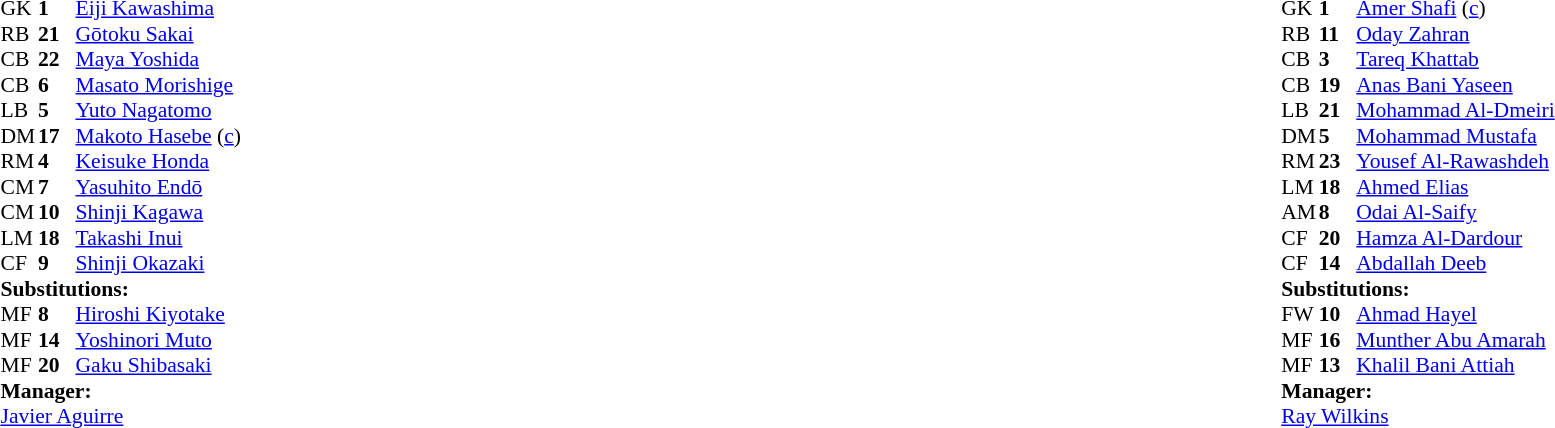<table width="100%">
<tr>
<td valign="top" width="40%"><br><table style="font-size:90%;" cellspacing="0" cellpadding="0">
<tr>
<th width="25"></th>
<th width="25"></th>
</tr>
<tr>
<td>GK</td>
<td><strong>1</strong></td>
<td><a href='#'>Eiji Kawashima</a></td>
</tr>
<tr>
<td>RB</td>
<td><strong>21</strong></td>
<td><a href='#'>Gōtoku Sakai</a></td>
</tr>
<tr>
<td>CB</td>
<td><strong>22</strong></td>
<td><a href='#'>Maya Yoshida</a></td>
</tr>
<tr>
<td>CB</td>
<td><strong>6</strong></td>
<td><a href='#'>Masato Morishige</a></td>
</tr>
<tr>
<td>LB</td>
<td><strong>5</strong></td>
<td><a href='#'>Yuto Nagatomo</a></td>
</tr>
<tr>
<td>DM</td>
<td><strong>17</strong></td>
<td><a href='#'>Makoto Hasebe</a> (<a href='#'>c</a>)</td>
</tr>
<tr>
<td>RM</td>
<td><strong>4</strong></td>
<td><a href='#'>Keisuke Honda</a></td>
</tr>
<tr>
<td>CM</td>
<td><strong>7</strong></td>
<td><a href='#'>Yasuhito Endō</a></td>
<td></td>
<td></td>
</tr>
<tr>
<td>CM</td>
<td><strong>10</strong></td>
<td><a href='#'>Shinji Kagawa</a></td>
</tr>
<tr>
<td>LM</td>
<td><strong>18</strong></td>
<td><a href='#'>Takashi Inui</a></td>
<td> </td>
<td></td>
</tr>
<tr>
<td>CF</td>
<td><strong>9</strong></td>
<td><a href='#'>Shinji Okazaki</a></td>
<td> </td>
<td></td>
</tr>
<tr>
<td colspan=3><strong>Substitutions:</strong></td>
</tr>
<tr>
<td>MF</td>
<td><strong>8</strong></td>
<td><a href='#'>Hiroshi Kiyotake</a></td>
<td></td>
<td></td>
</tr>
<tr>
<td>MF</td>
<td><strong>14</strong></td>
<td><a href='#'>Yoshinori Muto</a></td>
<td></td>
<td></td>
</tr>
<tr>
<td>MF</td>
<td><strong>20</strong></td>
<td><a href='#'>Gaku Shibasaki</a></td>
<td></td>
<td></td>
</tr>
<tr>
<td colspan=3><strong>Manager:</strong></td>
</tr>
<tr>
<td colspan=4> <a href='#'>Javier Aguirre</a></td>
</tr>
</table>
</td>
<td valign="top"></td>
<td valign="top" width="50%"><br><table style="font-size:90%;" cellspacing="0" cellpadding="0" align="center">
<tr>
<th width=25></th>
<th width=25></th>
</tr>
<tr>
<td>GK</td>
<td><strong>1</strong></td>
<td><a href='#'>Amer Shafi</a> (<a href='#'>c</a>)</td>
</tr>
<tr>
<td>RB</td>
<td><strong>11</strong></td>
<td><a href='#'>Oday Zahran</a></td>
</tr>
<tr>
<td>CB</td>
<td><strong>3</strong></td>
<td><a href='#'>Tareq Khattab</a></td>
</tr>
<tr>
<td>CB</td>
<td><strong>19</strong></td>
<td><a href='#'>Anas Bani Yaseen</a></td>
</tr>
<tr>
<td>LB</td>
<td><strong>21</strong></td>
<td><a href='#'>Mohammad Al-Dmeiri</a></td>
</tr>
<tr>
<td>DM</td>
<td><strong>5</strong></td>
<td><a href='#'>Mohammad Mustafa</a></td>
<td></td>
</tr>
<tr>
<td>RM</td>
<td><strong>23</strong></td>
<td><a href='#'>Yousef Al-Rawashdeh</a></td>
<td></td>
<td></td>
</tr>
<tr>
<td>LM</td>
<td><strong>18</strong></td>
<td><a href='#'>Ahmed Elias</a></td>
</tr>
<tr>
<td>AM</td>
<td><strong>8</strong></td>
<td><a href='#'>Odai Al-Saify</a></td>
</tr>
<tr>
<td>CF</td>
<td><strong>20</strong></td>
<td><a href='#'>Hamza Al-Dardour</a></td>
<td></td>
<td></td>
</tr>
<tr>
<td>CF</td>
<td><strong>14</strong></td>
<td><a href='#'>Abdallah Deeb</a></td>
<td></td>
<td></td>
</tr>
<tr>
<td colspan=3><strong>Substitutions:</strong></td>
</tr>
<tr>
<td>FW</td>
<td><strong>10</strong></td>
<td><a href='#'>Ahmad Hayel</a></td>
<td></td>
<td></td>
</tr>
<tr>
<td>MF</td>
<td><strong>16</strong></td>
<td><a href='#'>Munther Abu Amarah</a></td>
<td></td>
<td></td>
</tr>
<tr>
<td>MF</td>
<td><strong>13</strong></td>
<td><a href='#'>Khalil Bani Attiah</a></td>
<td></td>
<td></td>
</tr>
<tr>
<td colspan=3><strong>Manager:</strong></td>
</tr>
<tr>
<td colspan=4> <a href='#'>Ray Wilkins</a></td>
</tr>
</table>
</td>
</tr>
</table>
